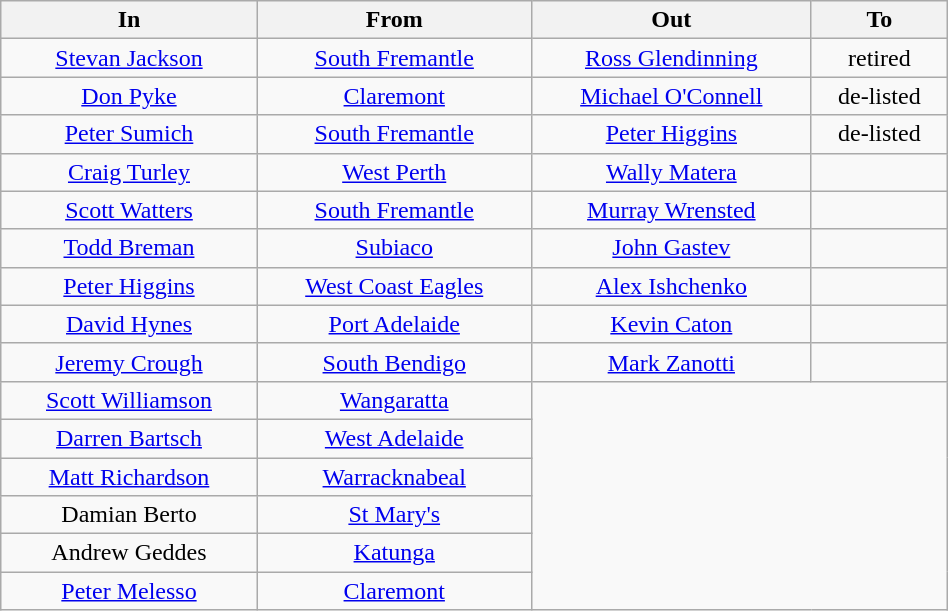<table class="wikitable" style="text-align:center; width:50%; margin:auto">
<tr>
<th>In</th>
<th>From</th>
<th>Out</th>
<th>To</th>
</tr>
<tr>
<td><a href='#'>Stevan Jackson</a></td>
<td><a href='#'>South Fremantle</a></td>
<td><a href='#'>Ross Glendinning</a></td>
<td>retired</td>
</tr>
<tr>
<td><a href='#'>Don Pyke</a></td>
<td><a href='#'>Claremont</a></td>
<td><a href='#'>Michael O'Connell</a></td>
<td>de-listed</td>
</tr>
<tr>
<td><a href='#'>Peter Sumich</a></td>
<td><a href='#'>South Fremantle</a></td>
<td><a href='#'>Peter Higgins</a></td>
<td>de-listed</td>
</tr>
<tr>
<td><a href='#'>Craig Turley</a></td>
<td><a href='#'>West Perth</a></td>
<td><a href='#'>Wally Matera</a></td>
<td></td>
</tr>
<tr>
<td><a href='#'>Scott Watters</a></td>
<td><a href='#'>South Fremantle</a></td>
<td><a href='#'>Murray Wrensted</a></td>
<td></td>
</tr>
<tr>
<td><a href='#'>Todd Breman</a></td>
<td><a href='#'>Subiaco</a></td>
<td><a href='#'>John Gastev</a></td>
<td></td>
</tr>
<tr>
<td><a href='#'>Peter Higgins</a></td>
<td><a href='#'>West Coast Eagles</a></td>
<td><a href='#'>Alex Ishchenko</a></td>
<td></td>
</tr>
<tr>
<td><a href='#'>David Hynes</a></td>
<td><a href='#'>Port Adelaide</a></td>
<td><a href='#'>Kevin Caton</a></td>
<td></td>
</tr>
<tr>
<td><a href='#'>Jeremy Crough</a></td>
<td><a href='#'>South Bendigo</a></td>
<td><a href='#'>Mark Zanotti</a></td>
<td></td>
</tr>
<tr>
<td><a href='#'>Scott Williamson</a></td>
<td><a href='#'>Wangaratta</a></td>
<td rowspan="6"; colspan="2"></td>
</tr>
<tr>
<td><a href='#'>Darren Bartsch</a></td>
<td><a href='#'>West Adelaide</a></td>
</tr>
<tr>
<td><a href='#'>Matt Richardson</a></td>
<td><a href='#'>Warracknabeal</a></td>
</tr>
<tr>
<td>Damian Berto</td>
<td><a href='#'>St Mary's</a></td>
</tr>
<tr>
<td>Andrew Geddes</td>
<td><a href='#'>Katunga</a></td>
</tr>
<tr>
<td><a href='#'>Peter Melesso</a></td>
<td><a href='#'>Claremont</a></td>
</tr>
</table>
